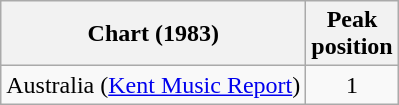<table class="wikitable sortable plainrowheaders" style="text-align:center">
<tr>
<th>Chart (1983)</th>
<th>Peak<br>position</th>
</tr>
<tr>
<td>Australia (<a href='#'>Kent Music Report</a>)</td>
<td align="center">1</td>
</tr>
</table>
